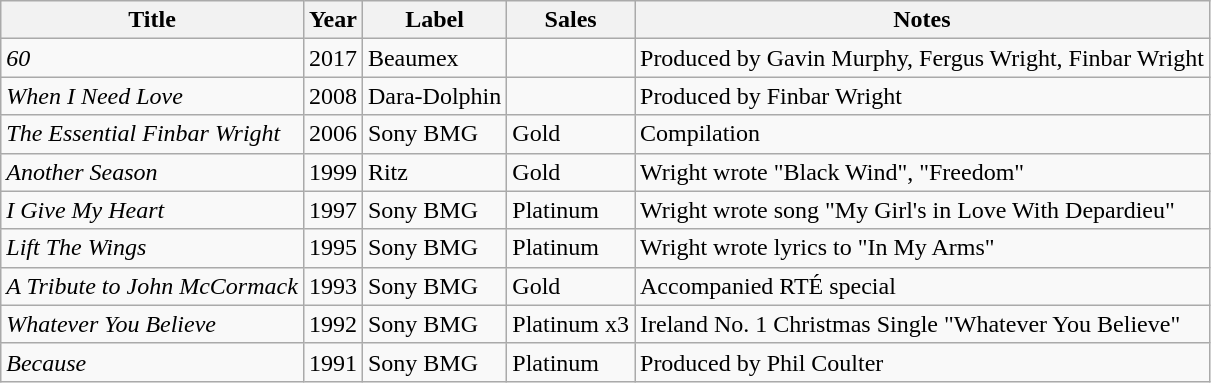<table class="wikitable">
<tr>
<th>Title</th>
<th>Year</th>
<th>Label</th>
<th>Sales</th>
<th>Notes</th>
</tr>
<tr>
<td><em>60</em></td>
<td>2017</td>
<td>Beaumex</td>
<td></td>
<td>Produced by Gavin Murphy, Fergus Wright, Finbar Wright</td>
</tr>
<tr>
<td><em>When I Need Love</em></td>
<td>2008</td>
<td>Dara-Dolphin</td>
<td></td>
<td>Produced by Finbar Wright</td>
</tr>
<tr>
<td><em>The Essential Finbar Wright</em></td>
<td>2006</td>
<td>Sony BMG</td>
<td>Gold</td>
<td>Compilation</td>
</tr>
<tr>
<td><em>Another Season</em></td>
<td>1999</td>
<td>Ritz</td>
<td>Gold</td>
<td>Wright wrote "Black Wind", "Freedom"</td>
</tr>
<tr>
<td><em>I Give My Heart</em></td>
<td>1997</td>
<td>Sony BMG</td>
<td>Platinum</td>
<td>Wright wrote song "My Girl's in Love With Depardieu"</td>
</tr>
<tr>
<td><em>Lift The Wings</em></td>
<td>1995</td>
<td>Sony BMG</td>
<td>Platinum</td>
<td>Wright wrote lyrics to "In My Arms"</td>
</tr>
<tr>
<td><em>A Tribute to John McCormack</em></td>
<td>1993</td>
<td>Sony BMG</td>
<td>Gold</td>
<td>Accompanied RTÉ special</td>
</tr>
<tr>
<td><em>Whatever You Believe</em></td>
<td>1992</td>
<td>Sony BMG</td>
<td>Platinum x3</td>
<td>Ireland No. 1 Christmas Single "Whatever You Believe"</td>
</tr>
<tr>
<td><em>Because</em></td>
<td>1991</td>
<td>Sony BMG</td>
<td>Platinum</td>
<td>Produced by Phil Coulter</td>
</tr>
</table>
